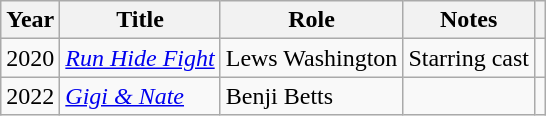<table class="wikitable sortable">
<tr>
<th>Year</th>
<th>Title</th>
<th>Role</th>
<th>Notes</th>
<th></th>
</tr>
<tr>
<td>2020</td>
<td><em><a href='#'>Run Hide Fight</a></em></td>
<td>Lews Washington</td>
<td>Starring cast</td>
<td align="center"></td>
</tr>
<tr>
<td>2022</td>
<td><em><a href='#'>Gigi & Nate</a></em></td>
<td>Benji Betts</td>
<td></td>
<td align="center"></td>
</tr>
</table>
